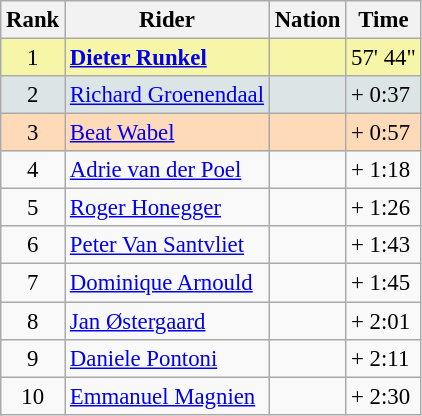<table class="wikitable" style="font-size:95%;">
<tr>
<th>Rank</th>
<th>Rider</th>
<th>Nation</th>
<th>Time</th>
</tr>
<tr bgcolor="#F7F6A8">
<td align="center">1</td>
<td><strong><a href='#'>Dieter Runkel</a></strong></td>
<td></td>
<td>57' 44"</td>
</tr>
<tr bgcolor="#DCE5E5">
<td align="center">2</td>
<td><a href='#'>Richard Groenendaal</a></td>
<td></td>
<td>+ 0:37</td>
</tr>
<tr bgcolor="#FFDAB9">
<td align="center">3</td>
<td><a href='#'>Beat Wabel</a></td>
<td></td>
<td>+ 0:57</td>
</tr>
<tr>
<td align="center">4</td>
<td><a href='#'>Adrie van der Poel</a></td>
<td></td>
<td>+ 1:18</td>
</tr>
<tr>
<td align="center">5</td>
<td><a href='#'>Roger Honegger</a></td>
<td></td>
<td>+ 1:26</td>
</tr>
<tr>
<td align="center">6</td>
<td><a href='#'>Peter Van Santvliet</a></td>
<td></td>
<td>+ 1:43</td>
</tr>
<tr>
<td align="center">7</td>
<td><a href='#'>Dominique Arnould</a></td>
<td></td>
<td>+ 1:45</td>
</tr>
<tr>
<td align="center">8</td>
<td><a href='#'>Jan Østergaard</a></td>
<td></td>
<td>+ 2:01</td>
</tr>
<tr>
<td align="center">9</td>
<td><a href='#'>Daniele Pontoni</a></td>
<td></td>
<td>+ 2:11</td>
</tr>
<tr>
<td align="center">10</td>
<td><a href='#'>Emmanuel Magnien</a></td>
<td></td>
<td>+ 2:30</td>
</tr>
</table>
